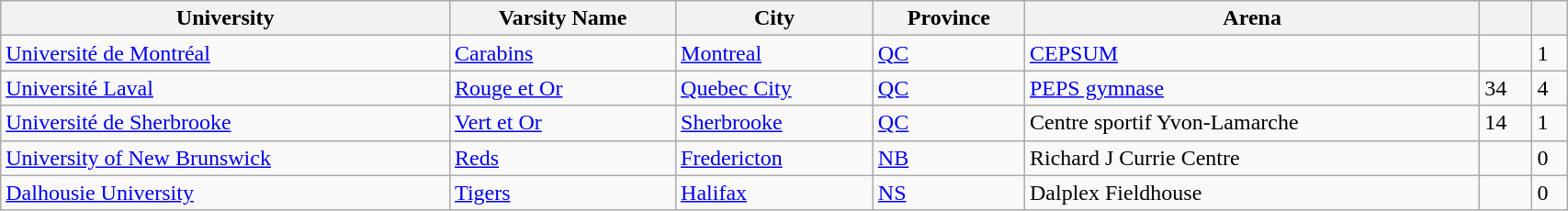<table class="wikitable" width="90%">
<tr>
<th>University</th>
<th>Varsity Name</th>
<th>City</th>
<th>Province</th>
<th>Arena</th>
<th></th>
<th></th>
</tr>
<tr>
<td><a href='#'>Université de Montréal</a></td>
<td><a href='#'>Carabins</a></td>
<td><a href='#'>Montreal</a></td>
<td><a href='#'>QC</a></td>
<td><a href='#'>CEPSUM</a></td>
<td></td>
<td>1</td>
</tr>
<tr>
<td><a href='#'>Université Laval</a></td>
<td><a href='#'>Rouge et Or</a></td>
<td><a href='#'>Quebec City</a></td>
<td><a href='#'>QC</a></td>
<td><a href='#'>PEPS gymnase</a></td>
<td>34</td>
<td>4</td>
</tr>
<tr>
<td><a href='#'>Université de Sherbrooke</a></td>
<td><a href='#'>Vert et Or</a></td>
<td><a href='#'>Sherbrooke</a></td>
<td><a href='#'>QC</a></td>
<td>Centre sportif Yvon-Lamarche</td>
<td>14</td>
<td>1</td>
</tr>
<tr>
<td><a href='#'>University of New Brunswick</a></td>
<td><a href='#'>Reds</a></td>
<td><a href='#'>Fredericton</a></td>
<td><a href='#'>NB</a></td>
<td>Richard J Currie Centre</td>
<td></td>
<td>0</td>
</tr>
<tr>
<td><a href='#'>Dalhousie University</a></td>
<td><a href='#'>Tigers</a></td>
<td><a href='#'>Halifax</a></td>
<td><a href='#'>NS</a></td>
<td>Dalplex Fieldhouse</td>
<td></td>
<td>0</td>
</tr>
</table>
